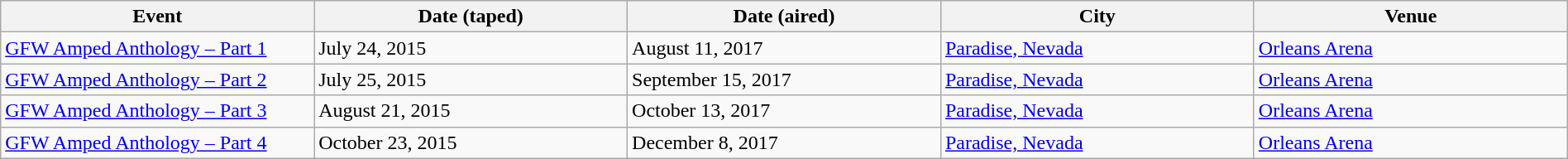<table class="wikitable sortable" width="100%" style="align: center">
<tr>
<th width="20%">Event</th>
<th width="20%">Date (taped)</th>
<th width="20%">Date (aired)</th>
<th width="20%">City</th>
<th width="20%">Venue</th>
</tr>
<tr>
<td><a href='#'>GFW Amped Anthology – Part 1</a></td>
<td>July 24, 2015</td>
<td>August 11, 2017</td>
<td><a href='#'>Paradise, Nevada</a></td>
<td><a href='#'>Orleans Arena</a></td>
</tr>
<tr>
<td><a href='#'>GFW Amped Anthology – Part 2</a></td>
<td>July 25, 2015</td>
<td>September 15, 2017</td>
<td><a href='#'>Paradise, Nevada</a></td>
<td><a href='#'>Orleans Arena</a></td>
</tr>
<tr>
<td><a href='#'>GFW Amped Anthology – Part 3</a></td>
<td>August 21, 2015</td>
<td>October 13, 2017</td>
<td><a href='#'>Paradise, Nevada</a></td>
<td><a href='#'>Orleans Arena</a></td>
</tr>
<tr>
<td><a href='#'>GFW Amped Anthology – Part 4</a></td>
<td>October 23, 2015</td>
<td>December 8, 2017</td>
<td><a href='#'>Paradise, Nevada</a></td>
<td><a href='#'>Orleans Arena</a></td>
</tr>
</table>
